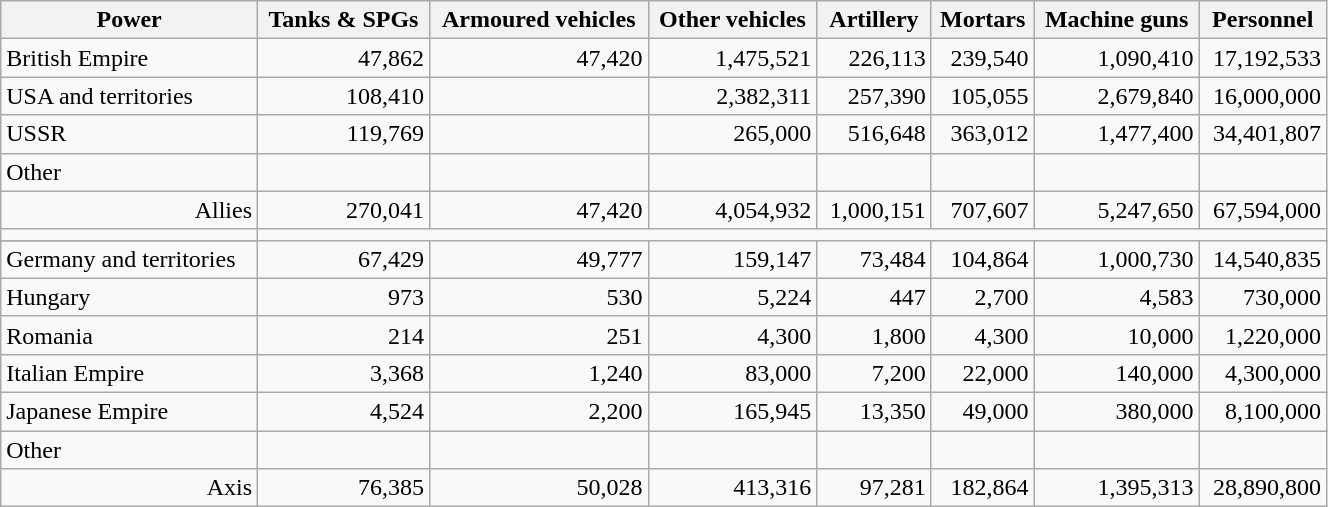<table class="wikitable" width="70%" style="text-align: right">
<tr>
<th align="center">Power</th>
<th align="center">Tanks & SPGs</th>
<th align="center">Armoured vehicles</th>
<th align="center">Other vehicles</th>
<th align="center">Artillery</th>
<th align="center">Mortars</th>
<th align="center">Machine guns</th>
<th align="center">Personnel</th>
</tr>
<tr>
<td align="left">British Empire</td>
<td>47,862</td>
<td>47,420</td>
<td>1,475,521</td>
<td>226,113</td>
<td>239,540</td>
<td>1,090,410</td>
<td>17,192,533</td>
</tr>
<tr>
<td align="left">USA and territories</td>
<td>108,410</td>
<td></td>
<td>2,382,311</td>
<td>257,390</td>
<td>105,055</td>
<td>2,679,840</td>
<td>16,000,000</td>
</tr>
<tr>
<td align="left">USSR</td>
<td>119,769</td>
<td></td>
<td>265,000</td>
<td>516,648</td>
<td>363,012</td>
<td>1,477,400</td>
<td>34,401,807</td>
</tr>
<tr>
<td align="left">Other</td>
<td></td>
<td></td>
<td></td>
<td></td>
<td></td>
<td></td>
<td></td>
</tr>
<tr style=>
<td>Allies</td>
<td>270,041</td>
<td>47,420</td>
<td>4,054,932</td>
<td>1,000,151</td>
<td>707,607</td>
<td>5,247,650</td>
<td>67,594,000</td>
</tr>
<tr>
<td></td>
</tr>
<tr>
</tr>
<tr>
<td align="left">Germany and territories</td>
<td>67,429</td>
<td>49,777</td>
<td>159,147</td>
<td>73,484</td>
<td>104,864</td>
<td>1,000,730</td>
<td>14,540,835</td>
</tr>
<tr>
<td align="left">Hungary</td>
<td>973</td>
<td>530</td>
<td>5,224</td>
<td>447</td>
<td>2,700</td>
<td>4,583</td>
<td>730,000</td>
</tr>
<tr>
<td align="left">Romania</td>
<td>214</td>
<td>251</td>
<td>4,300</td>
<td>1,800</td>
<td>4,300</td>
<td>10,000</td>
<td>1,220,000</td>
</tr>
<tr>
<td align="left">Italian Empire</td>
<td>3,368</td>
<td>1,240</td>
<td>83,000</td>
<td>7,200</td>
<td>22,000</td>
<td>140,000</td>
<td>4,300,000</td>
</tr>
<tr>
<td align="left">Japanese Empire</td>
<td>4,524</td>
<td>2,200</td>
<td>165,945</td>
<td>13,350</td>
<td>49,000</td>
<td>380,000</td>
<td>8,100,000</td>
</tr>
<tr>
<td align="left">Other</td>
<td></td>
<td></td>
<td></td>
<td></td>
<td></td>
<td></td>
<td></td>
</tr>
<tr>
<td>Axis</td>
<td>76,385</td>
<td>50,028</td>
<td>413,316</td>
<td>97,281</td>
<td>182,864</td>
<td>1,395,313</td>
<td>28,890,800</td>
</tr>
</table>
